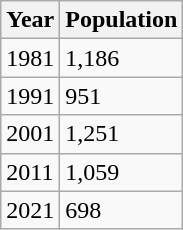<table class="wikitable">
<tr>
<th>Year</th>
<th>Population</th>
</tr>
<tr>
<td>1981</td>
<td>1,186</td>
</tr>
<tr>
<td>1991</td>
<td>951</td>
</tr>
<tr>
<td>2001</td>
<td>1,251</td>
</tr>
<tr>
<td>2011</td>
<td>1,059</td>
</tr>
<tr>
<td>2021</td>
<td>698</td>
</tr>
</table>
